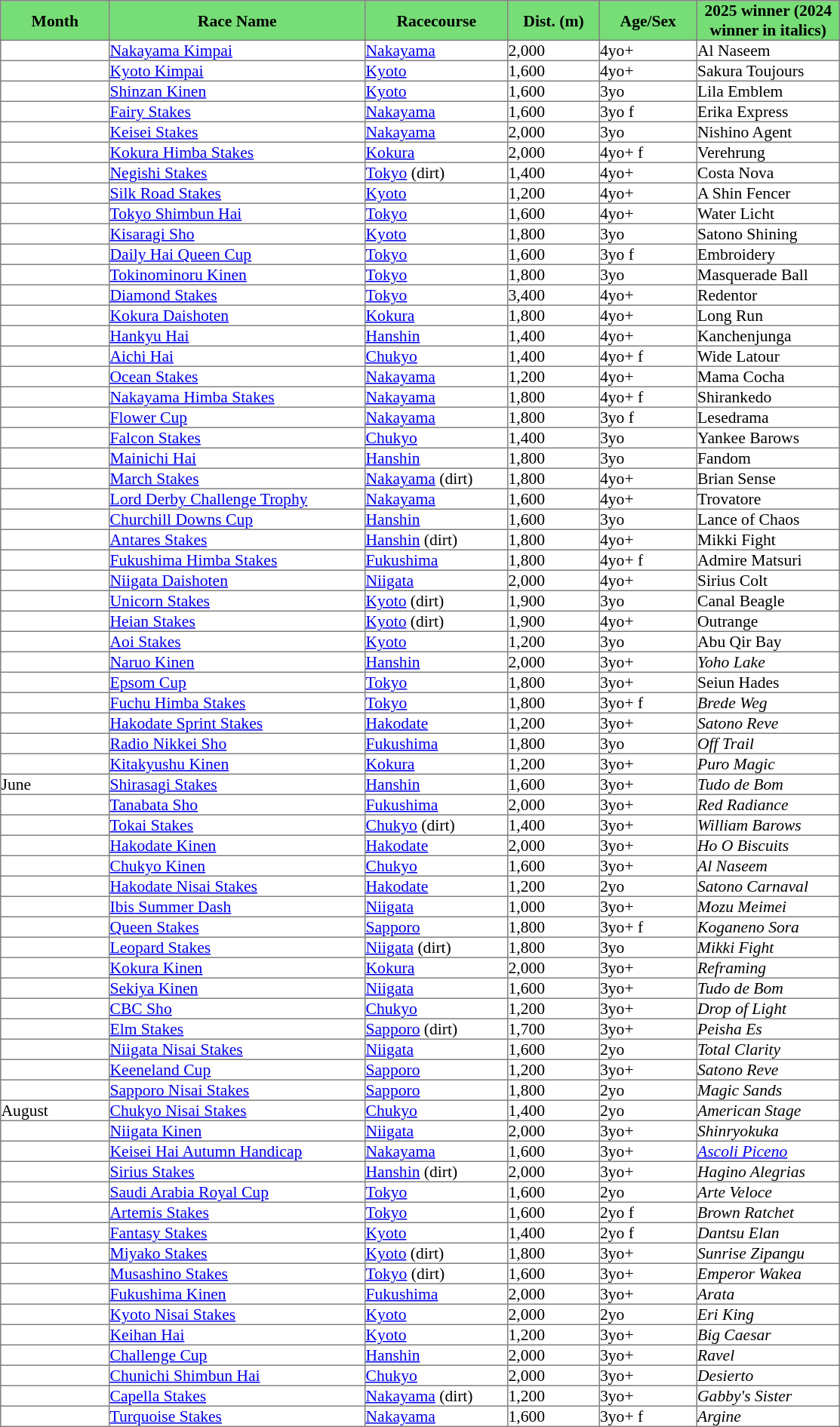<table class = "sortable" | border="1" cellpadding="0" style="border-collapse: collapse; font-size:90%">
<tr bgcolor="#77dd77" align="center">
<th>Month</th>
<th>Race Name</th>
<th>Racecourse</th>
<th>Dist. (m)</th>
<th>Age/Sex</th>
<th>2025 winner (2024 winner in italics)</th>
</tr>
<tr>
<td width=95px></td>
<td width=225px><a href='#'>Nakayama Kimpai</a></td>
<td width=125px><a href='#'>Nakayama</a></td>
<td width=80px>2,000</td>
<td width=85px>4yo+</td>
<td width=125px>Al Naseem</td>
</tr>
<tr>
<td></td>
<td><a href='#'>Kyoto Kimpai</a></td>
<td><a href='#'>Kyoto</a></td>
<td>1,600</td>
<td>4yo+</td>
<td>Sakura Toujours</td>
</tr>
<tr>
<td></td>
<td><a href='#'>Shinzan Kinen</a></td>
<td><a href='#'>Kyoto</a></td>
<td>1,600</td>
<td>3yo</td>
<td>Lila Emblem</td>
</tr>
<tr>
<td></td>
<td><a href='#'>Fairy Stakes</a></td>
<td><a href='#'>Nakayama</a></td>
<td>1,600</td>
<td>3yo f</td>
<td>Erika Express</td>
</tr>
<tr>
<td></td>
<td><a href='#'>Keisei Stakes</a></td>
<td><a href='#'>Nakayama</a></td>
<td>2,000</td>
<td>3yo</td>
<td>Nishino Agent</td>
</tr>
<tr>
<td></td>
<td><a href='#'>Kokura Himba Stakes</a></td>
<td><a href='#'>Kokura</a></td>
<td>2,000</td>
<td>4yo+ f</td>
<td>Verehrung</td>
</tr>
<tr>
<td></td>
<td><a href='#'>Negishi Stakes</a></td>
<td><a href='#'>Tokyo</a> (dirt)</td>
<td>1,400</td>
<td>4yo+</td>
<td>Costa Nova</td>
</tr>
<tr>
<td></td>
<td><a href='#'>Silk Road Stakes</a></td>
<td><a href='#'>Kyoto</a></td>
<td>1,200</td>
<td>4yo+</td>
<td>A Shin Fencer</td>
</tr>
<tr>
<td></td>
<td><a href='#'>Tokyo Shimbun Hai</a></td>
<td><a href='#'>Tokyo</a></td>
<td>1,600</td>
<td>4yo+</td>
<td>Water Licht</td>
</tr>
<tr>
<td></td>
<td><a href='#'>Kisaragi Sho</a></td>
<td><a href='#'>Kyoto</a></td>
<td>1,800</td>
<td>3yo</td>
<td>Satono Shining</td>
</tr>
<tr>
<td></td>
<td><a href='#'>Daily Hai Queen Cup</a></td>
<td><a href='#'>Tokyo</a></td>
<td>1,600</td>
<td>3yo f</td>
<td>Embroidery</td>
</tr>
<tr>
<td></td>
<td><a href='#'>Tokinominoru Kinen</a></td>
<td><a href='#'>Tokyo</a></td>
<td>1,800</td>
<td>3yo</td>
<td>Masquerade Ball</td>
</tr>
<tr>
<td></td>
<td><a href='#'>Diamond Stakes</a></td>
<td><a href='#'>Tokyo</a></td>
<td>3,400</td>
<td>4yo+</td>
<td>Redentor</td>
</tr>
<tr>
<td></td>
<td><a href='#'>Kokura Daishoten</a></td>
<td><a href='#'>Kokura</a></td>
<td>1,800</td>
<td>4yo+</td>
<td>Long Run</td>
</tr>
<tr>
<td></td>
<td><a href='#'>Hankyu Hai</a></td>
<td><a href='#'>Hanshin</a></td>
<td>1,400</td>
<td>4yo+</td>
<td>Kanchenjunga</td>
</tr>
<tr>
<td></td>
<td><a href='#'>Aichi Hai</a></td>
<td><a href='#'>Chukyo</a></td>
<td>1,400</td>
<td>4yo+ f</td>
<td>Wide Latour</td>
</tr>
<tr>
<td></td>
<td><a href='#'>Ocean Stakes</a></td>
<td><a href='#'>Nakayama</a></td>
<td>1,200</td>
<td>4yo+</td>
<td>Mama Cocha</td>
</tr>
<tr>
<td></td>
<td><a href='#'>Nakayama Himba Stakes</a></td>
<td><a href='#'>Nakayama</a></td>
<td>1,800</td>
<td>4yo+ f</td>
<td>Shirankedo</td>
</tr>
<tr>
<td></td>
<td><a href='#'>Flower Cup</a></td>
<td><a href='#'>Nakayama</a></td>
<td>1,800</td>
<td>3yo f</td>
<td>Lesedrama</td>
</tr>
<tr>
<td></td>
<td><a href='#'>Falcon Stakes</a></td>
<td><a href='#'>Chukyo</a></td>
<td>1,400</td>
<td>3yo</td>
<td>Yankee Barows</td>
</tr>
<tr>
<td></td>
<td><a href='#'>Mainichi Hai</a></td>
<td><a href='#'>Hanshin</a></td>
<td>1,800</td>
<td>3yo</td>
<td>Fandom</td>
</tr>
<tr>
<td></td>
<td><a href='#'>March Stakes</a></td>
<td><a href='#'>Nakayama</a> (dirt)</td>
<td>1,800</td>
<td>4yo+</td>
<td>Brian Sense</td>
</tr>
<tr>
<td></td>
<td><a href='#'>Lord Derby Challenge Trophy</a></td>
<td><a href='#'>Nakayama</a></td>
<td>1,600</td>
<td>4yo+</td>
<td>Trovatore</td>
</tr>
<tr>
<td></td>
<td><a href='#'>Churchill Downs Cup</a></td>
<td><a href='#'>Hanshin</a></td>
<td>1,600</td>
<td>3yo</td>
<td>Lance of Chaos</td>
</tr>
<tr>
<td></td>
<td><a href='#'>Antares Stakes</a></td>
<td><a href='#'>Hanshin</a> (dirt)</td>
<td>1,800</td>
<td>4yo+</td>
<td>Mikki Fight</td>
</tr>
<tr>
<td></td>
<td><a href='#'>Fukushima Himba Stakes</a></td>
<td><a href='#'>Fukushima</a></td>
<td>1,800</td>
<td>4yo+ f</td>
<td>Admire Matsuri</td>
</tr>
<tr>
<td></td>
<td><a href='#'>Niigata Daishoten</a></td>
<td><a href='#'>Niigata</a></td>
<td>2,000</td>
<td>4yo+</td>
<td>Sirius Colt</td>
</tr>
<tr>
<td></td>
<td><a href='#'>Unicorn Stakes</a></td>
<td><a href='#'>Kyoto</a> (dirt)</td>
<td>1,900</td>
<td>3yo</td>
<td>Canal Beagle</td>
</tr>
<tr>
<td></td>
<td><a href='#'>Heian Stakes</a></td>
<td><a href='#'>Kyoto</a> (dirt)</td>
<td>1,900</td>
<td>4yo+</td>
<td>Outrange</td>
</tr>
<tr>
<td></td>
<td><a href='#'>Aoi Stakes</a></td>
<td><a href='#'>Kyoto</a></td>
<td>1,200</td>
<td>3yo</td>
<td>Abu Qir Bay</td>
</tr>
<tr>
<td></td>
<td><a href='#'>Naruo Kinen</a></td>
<td><a href='#'>Hanshin</a></td>
<td>2,000</td>
<td>3yo+</td>
<td><em>Yoho Lake</em></td>
</tr>
<tr>
<td></td>
<td><a href='#'>Epsom Cup</a></td>
<td><a href='#'>Tokyo</a></td>
<td>1,800</td>
<td>3yo+</td>
<td>Seiun Hades</td>
</tr>
<tr>
<td></td>
<td><a href='#'>Fuchu Himba Stakes</a></td>
<td><a href='#'>Tokyo</a></td>
<td>1,800</td>
<td>3yo+ f</td>
<td><em>Brede Weg</em></td>
</tr>
<tr>
<td></td>
<td><a href='#'>Hakodate Sprint Stakes</a></td>
<td><a href='#'>Hakodate</a></td>
<td>1,200</td>
<td>3yo+</td>
<td><em>Satono Reve</em></td>
</tr>
<tr>
<td></td>
<td><a href='#'>Radio Nikkei Sho</a></td>
<td><a href='#'>Fukushima</a></td>
<td>1,800</td>
<td>3yo</td>
<td><em>Off Trail</em></td>
</tr>
<tr>
<td></td>
<td><a href='#'>Kitakyushu Kinen</a></td>
<td><a href='#'>Kokura</a></td>
<td>1,200</td>
<td>3yo+</td>
<td><em>Puro Magic</em></td>
</tr>
<tr>
<td>June</td>
<td><a href='#'>Shirasagi Stakes</a></td>
<td><a href='#'>Hanshin</a></td>
<td>1,600</td>
<td>3yo+</td>
<td><em>Tudo de Bom</em></td>
</tr>
<tr>
<td></td>
<td><a href='#'>Tanabata Sho</a></td>
<td><a href='#'>Fukushima</a></td>
<td>2,000</td>
<td>3yo+</td>
<td><em>Red Radiance</em></td>
</tr>
<tr>
<td></td>
<td><a href='#'>Tokai Stakes</a></td>
<td><a href='#'>Chukyo</a> (dirt)</td>
<td>1,400</td>
<td>3yo+</td>
<td><em>William Barows</em></td>
</tr>
<tr>
<td></td>
<td><a href='#'>Hakodate Kinen</a></td>
<td><a href='#'>Hakodate</a></td>
<td>2,000</td>
<td>3yo+</td>
<td><em>Ho O Biscuits</em></td>
</tr>
<tr>
<td></td>
<td><a href='#'>Chukyo Kinen</a></td>
<td><a href='#'>Chukyo</a></td>
<td>1,600</td>
<td>3yo+</td>
<td><em>Al Naseem</em></td>
</tr>
<tr>
<td></td>
<td><a href='#'>Hakodate Nisai Stakes</a></td>
<td><a href='#'>Hakodate</a></td>
<td>1,200</td>
<td>2yo</td>
<td><em>Satono Carnaval</em></td>
</tr>
<tr>
<td></td>
<td><a href='#'>Ibis Summer Dash</a></td>
<td><a href='#'>Niigata</a></td>
<td>1,000</td>
<td>3yo+</td>
<td><em>Mozu Meimei</em></td>
</tr>
<tr>
<td></td>
<td><a href='#'>Queen Stakes</a></td>
<td><a href='#'>Sapporo</a></td>
<td>1,800</td>
<td>3yo+ f</td>
<td><em>Koganeno Sora</em></td>
</tr>
<tr>
<td></td>
<td><a href='#'>Leopard Stakes</a></td>
<td><a href='#'>Niigata</a> (dirt)</td>
<td>1,800</td>
<td>3yo</td>
<td><em>Mikki Fight</em></td>
</tr>
<tr>
<td></td>
<td><a href='#'>Kokura Kinen</a></td>
<td><a href='#'>Kokura</a></td>
<td>2,000</td>
<td>3yo+</td>
<td><em>Reframing</em></td>
</tr>
<tr>
<td></td>
<td><a href='#'>Sekiya Kinen</a></td>
<td><a href='#'>Niigata</a></td>
<td>1,600</td>
<td>3yo+</td>
<td><em>Tudo de Bom</em></td>
</tr>
<tr>
<td></td>
<td><a href='#'>CBC Sho</a></td>
<td><a href='#'>Chukyo</a></td>
<td>1,200</td>
<td>3yo+</td>
<td><em>Drop of Light</em></td>
</tr>
<tr>
<td></td>
<td><a href='#'>Elm Stakes</a></td>
<td><a href='#'>Sapporo</a> (dirt)</td>
<td>1,700</td>
<td>3yo+</td>
<td><em>Peisha Es</em></td>
</tr>
<tr>
<td></td>
<td><a href='#'>Niigata Nisai Stakes</a></td>
<td><a href='#'>Niigata</a></td>
<td>1,600</td>
<td>2yo</td>
<td><em>Total Clarity</em></td>
</tr>
<tr>
<td></td>
<td><a href='#'>Keeneland Cup</a></td>
<td><a href='#'>Sapporo</a></td>
<td>1,200</td>
<td>3yo+</td>
<td><em>Satono Reve</em></td>
</tr>
<tr>
<td></td>
<td><a href='#'>Sapporo Nisai Stakes</a></td>
<td><a href='#'>Sapporo</a></td>
<td>1,800</td>
<td>2yo</td>
<td><em>Magic Sands</em></td>
</tr>
<tr>
<td>August</td>
<td><a href='#'>Chukyo Nisai Stakes</a></td>
<td><a href='#'>Chukyo</a></td>
<td>1,400</td>
<td>2yo</td>
<td><em>American Stage</em></td>
</tr>
<tr>
<td></td>
<td><a href='#'>Niigata Kinen</a></td>
<td><a href='#'>Niigata</a></td>
<td>2,000</td>
<td>3yo+</td>
<td><em>Shinryokuka</em></td>
</tr>
<tr>
<td></td>
<td><a href='#'>Keisei Hai Autumn Handicap</a></td>
<td><a href='#'>Nakayama</a></td>
<td>1,600</td>
<td>3yo+</td>
<td><a href='#'><em>Ascoli Piceno</em></a></td>
</tr>
<tr>
<td></td>
<td><a href='#'>Sirius Stakes</a></td>
<td><a href='#'>Hanshin</a> (dirt)</td>
<td>2,000</td>
<td>3yo+</td>
<td><em>Hagino Alegrias</em></td>
</tr>
<tr>
<td></td>
<td><a href='#'>Saudi Arabia Royal Cup</a></td>
<td><a href='#'>Tokyo</a></td>
<td>1,600</td>
<td>2yo</td>
<td><em>Arte Veloce</em></td>
</tr>
<tr>
<td></td>
<td><a href='#'>Artemis Stakes</a></td>
<td><a href='#'>Tokyo</a></td>
<td>1,600</td>
<td>2yo f</td>
<td><em>Brown Ratchet</em></td>
</tr>
<tr>
<td></td>
<td><a href='#'>Fantasy Stakes</a></td>
<td><a href='#'>Kyoto</a></td>
<td>1,400</td>
<td>2yo f</td>
<td><em>Dantsu Elan</em></td>
</tr>
<tr>
<td></td>
<td><a href='#'>Miyako Stakes</a></td>
<td><a href='#'>Kyoto</a> (dirt)</td>
<td>1,800</td>
<td>3yo+</td>
<td><em>Sunrise Zipangu</em></td>
</tr>
<tr>
<td></td>
<td><a href='#'>Musashino Stakes</a></td>
<td><a href='#'>Tokyo</a> (dirt)</td>
<td>1,600</td>
<td>3yo+</td>
<td><em>Emperor Wakea</em></td>
</tr>
<tr>
<td></td>
<td><a href='#'>Fukushima Kinen</a></td>
<td><a href='#'>Fukushima</a></td>
<td>2,000</td>
<td>3yo+</td>
<td><em>Arata</em></td>
</tr>
<tr>
<td></td>
<td><a href='#'>Kyoto Nisai Stakes</a></td>
<td><a href='#'>Kyoto</a></td>
<td>2,000</td>
<td>2yo</td>
<td><em>Eri King</em></td>
</tr>
<tr>
<td></td>
<td><a href='#'>Keihan Hai</a></td>
<td><a href='#'>Kyoto</a></td>
<td>1,200</td>
<td>3yo+</td>
<td><em>Big Caesar</em></td>
</tr>
<tr>
<td></td>
<td><a href='#'>Challenge Cup</a></td>
<td><a href='#'>Hanshin</a></td>
<td>2,000</td>
<td>3yo+</td>
<td><em>Ravel</em></td>
</tr>
<tr>
<td></td>
<td><a href='#'>Chunichi Shimbun Hai</a></td>
<td><a href='#'>Chukyo</a></td>
<td>2,000</td>
<td>3yo+</td>
<td><em>Desierto</em></td>
</tr>
<tr>
<td></td>
<td><a href='#'>Capella Stakes</a></td>
<td><a href='#'>Nakayama</a> (dirt)</td>
<td>1,200</td>
<td>3yo+</td>
<td><em>Gabby's Sister</em></td>
</tr>
<tr>
<td></td>
<td><a href='#'>Turquoise Stakes</a></td>
<td><a href='#'>Nakayama</a></td>
<td>1,600</td>
<td>3yo+ f</td>
<td><em>Argine</em></td>
</tr>
</table>
